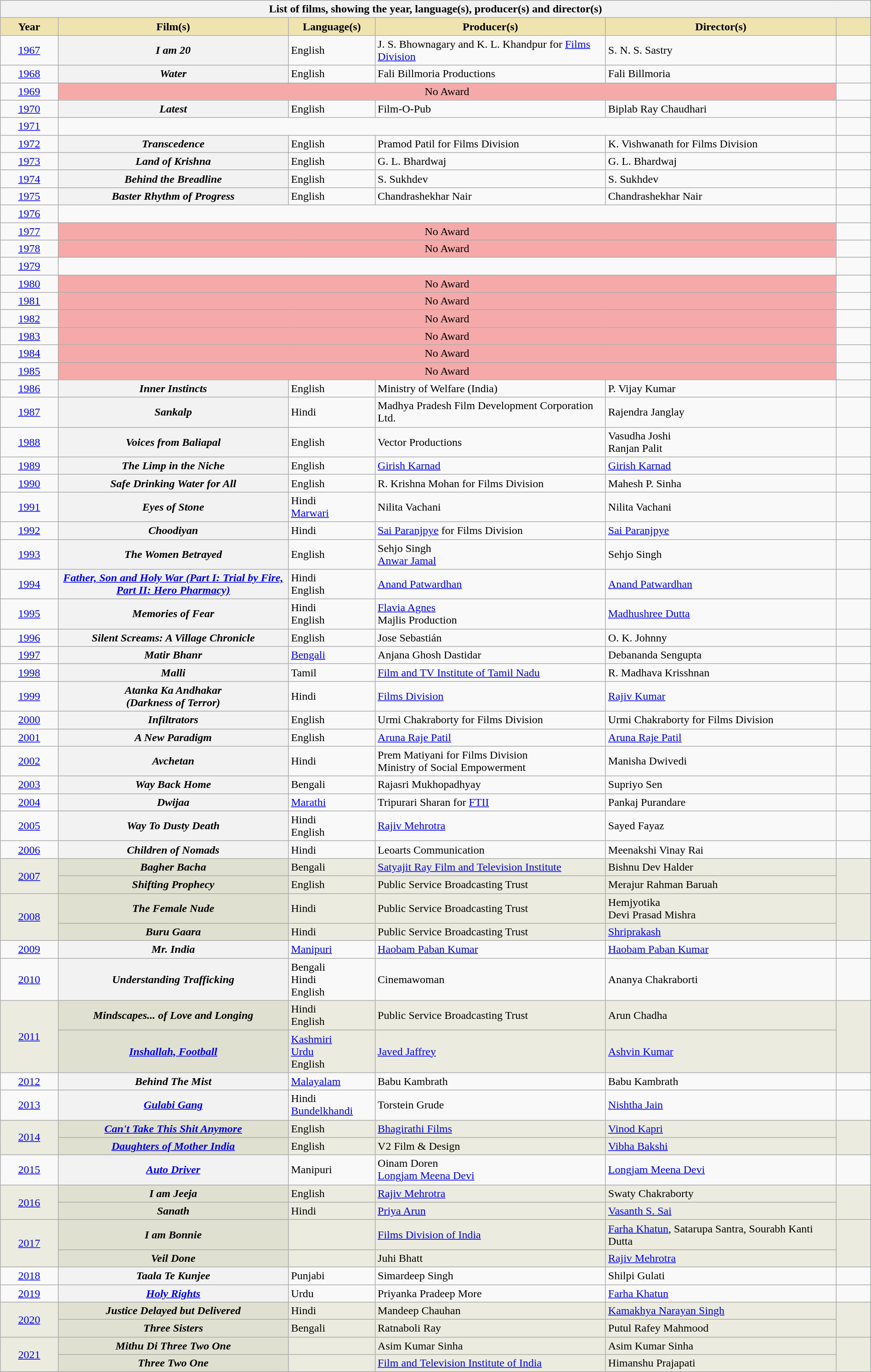<table class="wikitable sortable plainrowheaders" style="width:100%">
<tr>
<th colspan="6">List of films, showing the year, language(s), producer(s) and director(s)</th>
</tr>
<tr>
<th scope="col" style="background-color:#EFE4B0;width:5%;">Year</th>
<th scope="col" style="background-color:#EFE4B0;width:20%;">Film(s)</th>
<th scope="col" style="background-color:#EFE4B0;width:7%;">Language(s)</th>
<th scope="col" style="background-color:#EFE4B0;width:20%;">Producer(s)</th>
<th scope="col" style="background-color:#EFE4B0;width:20%;">Director(s)</th>
<th scope="col" style="background-color:#EFE4B0;width:3%;" class="unsortable"></th>
</tr>
<tr>
<td align="center"><a href='#'>1967<br></a></td>
<th scope="row"><em>I am 20</em></th>
<td>English</td>
<td>J. S. Bhownagary and K. L. Khandpur for <a href='#'>Films Division</a></td>
<td>S. N. S. Sastry</td>
<td align="center"></td>
</tr>
<tr>
<td align="center"><a href='#'>1968<br></a></td>
<th scope="row"><em>Water</em></th>
<td>English</td>
<td>Fali Billmoria Productions</td>
<td>Fali Billmoria</td>
<td align="center"></td>
</tr>
<tr>
<td align="center"><a href='#'>1969<br></a></td>
<td colspan="4" bgcolor="#F5A9A9" align="center">No Award</td>
<td align="center"></td>
</tr>
<tr>
<td align="center"><a href='#'>1970<br></a></td>
<th scope="row"><em>Latest</em></th>
<td>English</td>
<td>Film-O-Pub</td>
<td>Biplab Ray Chaudhari</td>
<td align="center"></td>
</tr>
<tr>
<td align="center"><a href='#'>1971<br></a></td>
<td colspan="4"></td>
<td align="center"></td>
</tr>
<tr>
<td align="center"><a href='#'>1972<br></a></td>
<th scope="row"><em>Transcedence</em></th>
<td>English</td>
<td>Pramod Patil for Films Division</td>
<td>K. Vishwanath for Films Division</td>
<td align="center"></td>
</tr>
<tr>
<td align="center"><a href='#'>1973<br></a></td>
<th scope="row"><em>Land of Krishna</em></th>
<td>English</td>
<td>G. L. Bhardwaj</td>
<td>G. L. Bhardwaj</td>
<td align="center"></td>
</tr>
<tr>
<td align="center"><a href='#'>1974<br></a></td>
<th scope="row"><em>Behind the Breadline</em></th>
<td>English</td>
<td>S. Sukhdev</td>
<td>S. Sukhdev</td>
<td align="center"></td>
</tr>
<tr>
<td align="center"><a href='#'>1975<br></a></td>
<th scope="row"><em>Baster Rhythm of Progress</em></th>
<td>English</td>
<td>Chandrashekhar Nair</td>
<td>Chandrashekhar Nair</td>
<td align="center"></td>
</tr>
<tr>
<td align="center"><a href='#'>1976<br></a></td>
<td colspan="4"></td>
<td align="center"></td>
</tr>
<tr>
<td align="center"><a href='#'>1977<br></a></td>
<td colspan="4" bgcolor="#F5A9A9" align="center">No Award</td>
<td align="center"></td>
</tr>
<tr>
<td align="center"><a href='#'>1978<br></a></td>
<td colspan="4" bgcolor="#F5A9A9" align="center">No Award</td>
<td align="center"></td>
</tr>
<tr>
<td align="center"><a href='#'>1979<br></a></td>
<td colspan="4"></td>
<td align="center"></td>
</tr>
<tr>
<td align="center"><a href='#'>1980<br></a></td>
<td colspan="4" bgcolor="#F5A9A9" align="center">No Award</td>
<td align="center"></td>
</tr>
<tr>
<td align="center"><a href='#'>1981<br></a></td>
<td colspan="4" bgcolor="#F5A9A9" align="center">No Award</td>
<td align="center"></td>
</tr>
<tr>
<td align="center"><a href='#'>1982<br></a></td>
<td colspan="4" bgcolor="#F5A9A9" align="center">No Award</td>
<td align="center"></td>
</tr>
<tr>
<td align="center"><a href='#'>1983<br></a></td>
<td colspan="4" bgcolor="#F5A9A9" align="center">No Award</td>
<td align="center"></td>
</tr>
<tr>
<td align="center"><a href='#'>1984<br></a></td>
<td colspan="4" bgcolor="#F5A9A9" align="center">No Award</td>
<td align="center"></td>
</tr>
<tr>
<td align="center"><a href='#'>1985<br></a></td>
<td colspan="4" bgcolor="#F5A9A9" align="center">No Award</td>
<td align="center"></td>
</tr>
<tr>
<td align="center"><a href='#'>1986<br></a></td>
<th scope="row"><em>Inner Instincts</em></th>
<td>English</td>
<td>Ministry of Welfare (India)</td>
<td>P. Vijay Kumar</td>
<td align="center"></td>
</tr>
<tr>
<td align="center"><a href='#'>1987<br></a></td>
<th scope="row"><em>Sankalp</em></th>
<td>Hindi</td>
<td>Madhya Pradesh Film Development Corporation Ltd.</td>
<td>Rajendra Janglay</td>
<td align="center"></td>
</tr>
<tr>
<td align="center"><a href='#'>1988<br></a></td>
<th scope="row"><em>Voices from Baliapal</em></th>
<td>English</td>
<td>Vector Productions</td>
<td>Vasudha Joshi<br>Ranjan Palit</td>
<td align="center"></td>
</tr>
<tr>
<td align="center"><a href='#'>1989<br></a></td>
<th scope="row"><em>The Limp in the Niche</em></th>
<td>English</td>
<td><a href='#'>Girish Karnad</a></td>
<td><a href='#'>Girish Karnad</a></td>
<td align="center"></td>
</tr>
<tr>
<td align="center"><a href='#'>1990<br></a></td>
<th scope="row"><em>Safe Drinking Water for All</em></th>
<td>English</td>
<td>R. Krishna Mohan for Films Division</td>
<td>Mahesh P. Sinha</td>
<td align="center"></td>
</tr>
<tr>
<td align="center"><a href='#'>1991<br></a></td>
<th scope="row"><em>Eyes of Stone</em></th>
<td>Hindi<br><a href='#'>Marwari</a></td>
<td>Nilita Vachani</td>
<td>Nilita Vachani</td>
<td align="center"></td>
</tr>
<tr>
<td align="center"><a href='#'>1992<br></a></td>
<th scope="row"><em>Choodiyan</em></th>
<td>Hindi</td>
<td><a href='#'>Sai Paranjpye</a> for Films Division</td>
<td><a href='#'>Sai Paranjpye</a></td>
<td align="center"></td>
</tr>
<tr>
<td align="center"><a href='#'>1993<br></a></td>
<th scope="row"><em>The Women Betrayed</em></th>
<td>English</td>
<td>Sehjo Singh<br><a href='#'>Anwar Jamal</a></td>
<td>Sehjo Singh</td>
<td align="center"></td>
</tr>
<tr>
<td align="center"><a href='#'>1994<br></a></td>
<th scope="row"><em><a href='#'>Father, Son and Holy War (Part I: Trial by Fire, Part II: Hero Pharmacy)</a></em></th>
<td>Hindi<br>English</td>
<td><a href='#'>Anand Patwardhan</a></td>
<td><a href='#'>Anand Patwardhan</a></td>
<td align="center"></td>
</tr>
<tr>
<td align="center"><a href='#'>1995<br></a></td>
<th scope="row"><em>Memories of Fear</em></th>
<td>Hindi<br>English</td>
<td><a href='#'>Flavia Agnes</a><br>Majlis Production</td>
<td><a href='#'>Madhushree Dutta</a></td>
<td align="center"></td>
</tr>
<tr>
<td align="center"><a href='#'>1996<br></a></td>
<th scope="row"><em>Silent Screams: A Village Chronicle</em></th>
<td>English</td>
<td>Jose Sebastián</td>
<td>O. K. Johnny</td>
<td align="center"></td>
</tr>
<tr>
<td align="center"><a href='#'>1997<br></a></td>
<th scope="row"><em>Matir Bhanr</em></th>
<td><a href='#'>Bengali</a></td>
<td>Anjana Ghosh Dastidar</td>
<td>Debananda Sengupta</td>
<td align="center"></td>
</tr>
<tr>
<td align="center"><a href='#'>1998<br></a></td>
<th scope="row"><em>Malli</em></th>
<td>Tamil</td>
<td><a href='#'>Film and TV Institute of Tamil Nadu</a></td>
<td>R. Madhava Krisshnan</td>
<td align="center"></td>
</tr>
<tr>
<td align="center"><a href='#'>1999<br></a></td>
<th scope="row"><em>Atanka Ka Andhakar<br>(Darkness of Terror)</em></th>
<td>Hindi</td>
<td><a href='#'>Films Division</a></td>
<td><a href='#'>Rajiv Kumar</a></td>
<td align="center"></td>
</tr>
<tr>
<td align="center"><a href='#'>2000<br></a></td>
<th scope="row"><em>Infiltrators</em></th>
<td>English</td>
<td>Urmi Chakraborty for Films Division</td>
<td>Urmi Chakraborty for Films Division</td>
<td align="center"></td>
</tr>
<tr>
<td align="center"><a href='#'>2001<br></a></td>
<th scope="row"><em>A New Paradigm</em></th>
<td>English</td>
<td><a href='#'>Aruna Raje Patil</a></td>
<td><a href='#'>Aruna Raje Patil</a></td>
<td align="center"></td>
</tr>
<tr>
<td align="center"><a href='#'>2002<br></a></td>
<th scope="row"><em>Avchetan</em></th>
<td>Hindi</td>
<td>Prem Matiyani for Films Division<br>Ministry of Social Empowerment</td>
<td>Manisha Dwivedi</td>
<td align="center"></td>
</tr>
<tr>
<td align="center"><a href='#'>2003<br></a></td>
<th scope="row"><em>Way Back Home</em></th>
<td>Bengali</td>
<td>Rajasri Mukhopadhyay</td>
<td>Supriyo Sen</td>
<td align="center"></td>
</tr>
<tr>
<td align="center"><a href='#'>2004<br></a></td>
<th scope="row"><em>Dwijaa</em></th>
<td><a href='#'>Marathi</a></td>
<td>Tripurari Sharan for <a href='#'>FTII</a></td>
<td>Pankaj Purandare</td>
<td align="center"></td>
</tr>
<tr>
<td align="center"><a href='#'>2005<br></a></td>
<th scope="row"><em>Way To Dusty Death</em></th>
<td>Hindi<br>English</td>
<td><a href='#'>Rajiv Mehrotra</a></td>
<td>Sayed Fayaz</td>
<td align="center"></td>
</tr>
<tr>
<td align="center"><a href='#'>2006<br></a></td>
<th scope="row"><em>Children of Nomads</em></th>
<td>Hindi</td>
<td>Leoarts Communication</td>
<td>Meenakshi Vinay Rai</td>
<td align="center"></td>
</tr>
<tr style="background-color:#EBEBE0">
<td align="center" rowspan="2"><a href='#'>2007<br></a></td>
<th scope="row" style="background-color:#E0E0D1"><em>Bagher Bacha</em></th>
<td>Bengali</td>
<td><a href='#'>Satyajit Ray Film and Television Institute</a></td>
<td>Bishnu Dev Halder</td>
<td align="center" rowspan="2"></td>
</tr>
<tr style="background-color:#EBEBE0">
<th scope="row" style="background-color:#E0E0D1"><em>Shifting Prophecy</em></th>
<td>English</td>
<td>Public Service Broadcasting Trust</td>
<td>Merajur Rahman Baruah</td>
</tr>
<tr style="background-color:#EBEBE0">
<td align="center" rowspan="2"><a href='#'>2008<br></a></td>
<th scope="row" style="background-color:#E0E0D1"><em>The Female Nude</em></th>
<td>Hindi</td>
<td>Public Service Broadcasting Trust</td>
<td>Hemjyotika<br>Devi Prasad Mishra</td>
<td align="center" rowspan="2"></td>
</tr>
<tr style="background-color:#EBEBE0">
<th scope="row" style="background-color:#E0E0D1"><em>Buru Gaara</em></th>
<td>Hindi</td>
<td>Public Service Broadcasting Trust</td>
<td><a href='#'>Shriprakash</a></td>
</tr>
<tr>
<td align="center"><a href='#'>2009<br></a></td>
<th scope="row"><em>Mr. India</em></th>
<td><a href='#'>Manipuri</a></td>
<td><a href='#'>Haobam Paban Kumar</a></td>
<td><a href='#'>Haobam Paban Kumar</a></td>
<td align="center"></td>
</tr>
<tr>
<td align="center"><a href='#'>2010<br></a></td>
<th scope="row"><em>Understanding Trafficking</em></th>
<td>Bengali<br>Hindi<br>English</td>
<td>Cinemawoman</td>
<td>Ananya Chakraborti</td>
<td align="center"></td>
</tr>
<tr style="background-color:#EBEBE0">
<td align="center" rowspan="2"><a href='#'>2011<br></a></td>
<th scope="row" style="background-color:#E0E0D1"><em>Mindscapes... of Love and Longing</em></th>
<td>Hindi<br>English</td>
<td>Public Service Broadcasting Trust</td>
<td>Arun Chadha</td>
<td align="center" rowspan="2"></td>
</tr>
<tr style="background-color:#EBEBE0">
<th scope="row" style="background-color:#E0E0D1"><em><a href='#'>Inshallah, Football</a></em></th>
<td><a href='#'>Kashmiri</a><br><a href='#'>Urdu</a><br>English</td>
<td><a href='#'>Javed Jaffrey</a></td>
<td><a href='#'>Ashvin Kumar</a></td>
</tr>
<tr>
<td align="center"><a href='#'>2012<br></a></td>
<th scope="row"><em>Behind The Mist</em></th>
<td><a href='#'>Malayalam</a></td>
<td>Babu Kambrath</td>
<td>Babu Kambrath</td>
<td align="center"></td>
</tr>
<tr>
<td align="center"><a href='#'>2013<br></a></td>
<th scope="row"><em><a href='#'>Gulabi Gang</a></em></th>
<td>Hindi<br><a href='#'>Bundelkhandi</a></td>
<td>Torstein Grude</td>
<td><a href='#'>Nishtha Jain</a></td>
<td align="center"></td>
</tr>
<tr style="background-color:#EBEBE0">
<td align="center" rowspan="2"><a href='#'>2014<br></a></td>
<th scope="row" style="background-color:#E0E0D1"><em><a href='#'>Can't Take This Shit Anymore</a></em></th>
<td>English</td>
<td><a href='#'>Bhagirathi Films</a></td>
<td><a href='#'>Vinod Kapri</a></td>
<td align="center" rowspan="2"></td>
</tr>
<tr style="background-color:#EBEBE0">
<th scope="row" style="background-color:#E0E0D1"><em><a href='#'>Daughters of Mother India</a></em></th>
<td>English</td>
<td>V2 Film & Design</td>
<td><a href='#'>Vibha Bakshi</a></td>
</tr>
<tr>
<td align="center"><a href='#'>2015<br></a></td>
<th scope="row"><em><a href='#'>Auto Driver</a></em></th>
<td>Manipuri</td>
<td>Oinam Doren<br><a href='#'>Longjam Meena Devi</a></td>
<td><a href='#'>Longjam Meena Devi</a></td>
<td align="center"></td>
</tr>
<tr style="background-color:#EBEBE0">
<td align="center" rowspan="2"><a href='#'>2016<br></a></td>
<th scope="row" style="background-color:#E0E0D1"><em>I am Jeeja</em></th>
<td>English</td>
<td><a href='#'>Rajiv Mehrotra</a></td>
<td>Swaty Chakraborty</td>
<td align="center" rowspan="2"></td>
</tr>
<tr style="background-color:#EBEBE0">
<th scope="row" style="background-color:#E0E0D1"><em>Sanath</em></th>
<td>Hindi</td>
<td><a href='#'>Priya Arun</a></td>
<td><a href='#'>Vasanth S. Sai</a></td>
</tr>
<tr style="background-color:#EBEBE0">
<td align="center" rowspan="2"><a href='#'>2017<br></a></td>
<th scope="row" style="background-color:#E0E0D1"><em>I am Bonnie</em></th>
<td></td>
<td><a href='#'>Films Division of India</a></td>
<td><a href='#'>Farha Khatun</a>, Satarupa Santra, Sourabh Kanti Dutta</td>
<td align="center" rowspan="2"></td>
</tr>
<tr style="background-color:#EBEBE0">
<th scope="row" style="background-color:#E0E0D1"><em>Veil Done</em></th>
<td></td>
<td>Juhi Bhatt</td>
<td><a href='#'>Rajiv Mehrotra</a></td>
</tr>
<tr>
<td align="center"><a href='#'>2018<br></a></td>
<th scope="row"><em>Taala Te Kunjee</em></th>
<td>Punjabi</td>
<td>Simardeep Singh</td>
<td>Shilpi Gulati</td>
<td align="center"></td>
</tr>
<tr>
<td align="center"><a href='#'>2019<br></a></td>
<th scope="row"><em><a href='#'>Holy Rights</a></em></th>
<td>Urdu</td>
<td>Priyanka Pradeep More</td>
<td><a href='#'>Farha Khatun</a></td>
<td align="center"></td>
</tr>
<tr style="background-color:#EBEBE0">
<td rowspan="2"  align="center"><a href='#'>2020<br></a></td>
<th scope="row" style="background-color:#E0E0D1"><em>Justice Delayed but Delivered</em></th>
<td>Hindi</td>
<td>Mandeep Chauhan</td>
<td><a href='#'>Kamakhya Narayan Singh</a></td>
<td rowspan="2" align="center"></td>
</tr>
<tr style="background-color:#EBEBE0">
<th scope="row" style="background-color:#E0E0D1"><em>Three Sisters</em></th>
<td>Bengali</td>
<td>Ratnaboli Ray</td>
<td>Putul Rafey Mahmood</td>
</tr>
<tr style="background-color:#EBEBE0">
<td rowspan="2"  align="center"><a href='#'>2021<br></a></td>
<th scope="row" style="background-color:#E0E0D1"><em>Mithu Di</em> <em>Three Two One</em></th>
<td></td>
<td>Asim Kumar Sinha</td>
<td>Asim Kumar Sinha</td>
<td rowspan="2"  align="center"></td>
</tr>
<tr style="background-color:#EBEBE0">
<th scope="row" style="background-color:#E0E0D1"><em>Three Two One</em></th>
<td></td>
<td><a href='#'>Film and Television Institute of India</a></td>
<td>Himanshu Prajapati</td>
</tr>
</table>
